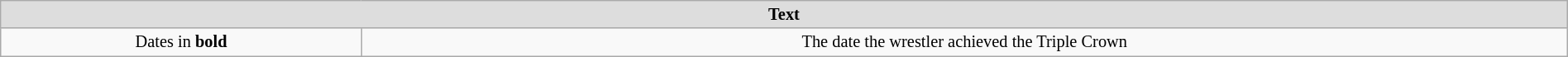<table class="wikitable" style="width:100%; font-size:85%; text-align:center;">
<tr>
<th style="background:#ddd;" colspan="2">Text</th>
</tr>
<tr>
<td>Dates in <strong>bold</strong></td>
<td>The date the wrestler achieved the Triple Crown</td>
</tr>
</table>
